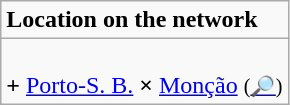<table role="presentation" class="wikitable mw-collapsible mw-collapsed floatright">
<tr>
<td><strong>Location on the network</strong></td>
</tr>
<tr>
<td><br><span><strong>+</strong> <a href='#'>Porto-S. B.</a></span> <span><strong>×</strong> <a href='#'>Monção</a></span> <small>(<a href='#'>🔎</a>)</small></td>
</tr>
</table>
